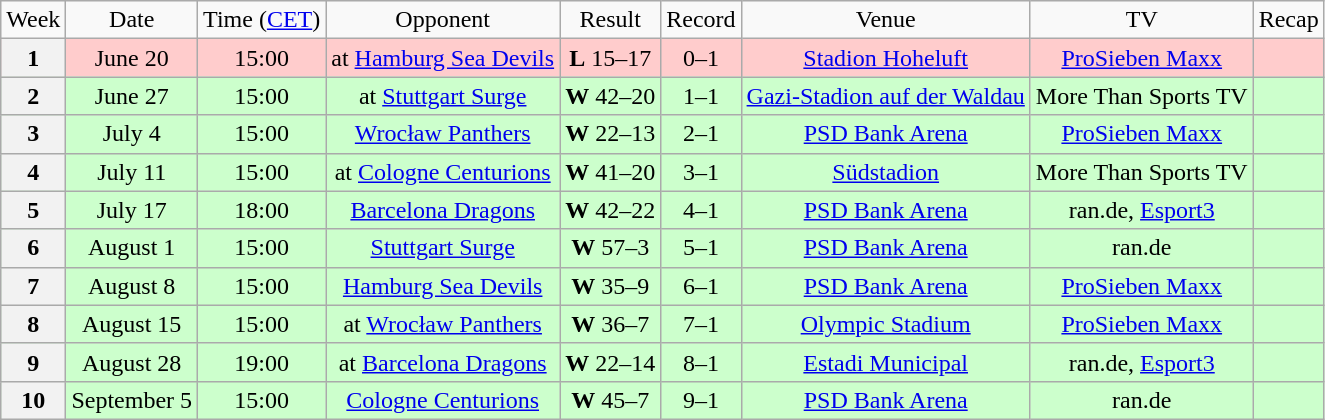<table class="wikitable" style="text-align:center">
<tr>
<td>Week</td>
<td>Date</td>
<td>Time (<a href='#'>CET</a>)</td>
<td>Opponent</td>
<td>Result</td>
<td>Record</td>
<td>Venue</td>
<td>TV</td>
<td>Recap</td>
</tr>
<tr style="background:#fcc">
<th>1</th>
<td>June 20</td>
<td>15:00</td>
<td>at <a href='#'>Hamburg Sea Devils</a></td>
<td><strong>L</strong> 15–17</td>
<td>0–1</td>
<td><a href='#'>Stadion Hoheluft</a></td>
<td><a href='#'>ProSieben Maxx</a></td>
<td></td>
</tr>
<tr style="background:#cfc">
<th>2</th>
<td>June 27</td>
<td>15:00</td>
<td>at <a href='#'>Stuttgart Surge</a></td>
<td><strong>W</strong> 42–20</td>
<td>1–1</td>
<td><a href='#'>Gazi-Stadion auf der Waldau</a></td>
<td>More Than Sports TV</td>
<td></td>
</tr>
<tr style="background:#cfc">
<th>3</th>
<td>July 4</td>
<td>15:00</td>
<td><a href='#'>Wrocław Panthers</a></td>
<td><strong>W</strong> 22–13</td>
<td>2–1</td>
<td><a href='#'>PSD Bank Arena</a></td>
<td><a href='#'>ProSieben Maxx</a></td>
<td></td>
</tr>
<tr style="background:#cfc">
<th>4</th>
<td>July 11</td>
<td>15:00</td>
<td>at <a href='#'>Cologne Centurions</a></td>
<td><strong>W</strong> 41–20</td>
<td>3–1</td>
<td><a href='#'>Südstadion</a></td>
<td>More Than Sports TV</td>
<td></td>
</tr>
<tr style="background:#cfc">
<th>5</th>
<td>July 17</td>
<td>18:00</td>
<td><a href='#'>Barcelona Dragons</a></td>
<td><strong>W</strong> 42–22</td>
<td>4–1</td>
<td><a href='#'>PSD Bank Arena</a></td>
<td>ran.de, <a href='#'>Esport3</a></td>
<td></td>
</tr>
<tr style="background:#cfc">
<th>6</th>
<td>August 1</td>
<td>15:00</td>
<td><a href='#'>Stuttgart Surge</a></td>
<td><strong>W</strong> 57–3</td>
<td>5–1</td>
<td><a href='#'>PSD Bank Arena</a></td>
<td>ran.de</td>
<td></td>
</tr>
<tr style="background:#cfc">
<th>7</th>
<td>August 8</td>
<td>15:00</td>
<td><a href='#'>Hamburg Sea Devils</a></td>
<td><strong>W</strong> 35–9</td>
<td>6–1</td>
<td><a href='#'>PSD Bank Arena</a></td>
<td><a href='#'>ProSieben Maxx</a></td>
<td></td>
</tr>
<tr style="background:#cfc">
<th>8</th>
<td>August 15</td>
<td>15:00</td>
<td>at <a href='#'>Wrocław Panthers</a></td>
<td><strong>W</strong> 36–7</td>
<td>7–1</td>
<td><a href='#'>Olympic Stadium</a></td>
<td><a href='#'>ProSieben Maxx</a></td>
<td></td>
</tr>
<tr style="background:#cfc">
<th>9</th>
<td>August 28</td>
<td>19:00</td>
<td>at <a href='#'>Barcelona Dragons</a></td>
<td><strong>W</strong> 22–14</td>
<td>8–1</td>
<td><a href='#'>Estadi Municipal</a></td>
<td>ran.de, <a href='#'>Esport3</a></td>
<td></td>
</tr>
<tr style="background:#cfc">
<th>10</th>
<td>September 5</td>
<td>15:00</td>
<td><a href='#'>Cologne Centurions</a></td>
<td><strong>W</strong> 45–7</td>
<td>9–1</td>
<td><a href='#'>PSD Bank Arena</a></td>
<td>ran.de</td>
<td></td>
</tr>
</table>
